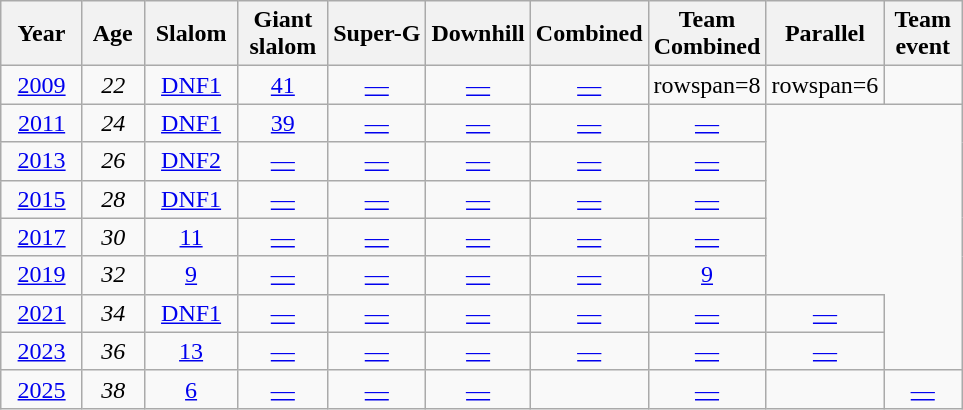<table class=wikitable style="text-align:center">
<tr>
<th>  Year  </th>
<th> Age </th>
<th> Slalom </th>
<th> Giant <br> slalom </th>
<th>Super-G</th>
<th>Downhill</th>
<th>Combined</th>
<th>Team<br>Combined</th>
<th>Parallel</th>
<th>Team<br> event </th>
</tr>
<tr>
<td><a href='#'>2009</a></td>
<td><em>22</em></td>
<td><a href='#'>DNF1</a></td>
<td><a href='#'>41</a></td>
<td><a href='#'>—</a></td>
<td><a href='#'>—</a></td>
<td><a href='#'>—</a></td>
<td>rowspan=8</td>
<td>rowspan=6</td>
<td></td>
</tr>
<tr>
<td><a href='#'>2011</a></td>
<td><em>24</em></td>
<td><a href='#'>DNF1</a></td>
<td><a href='#'>39</a></td>
<td><a href='#'>—</a></td>
<td><a href='#'>—</a></td>
<td><a href='#'>—</a></td>
<td><a href='#'>—</a></td>
</tr>
<tr>
<td><a href='#'>2013</a></td>
<td><em>26</em></td>
<td><a href='#'>DNF2</a></td>
<td><a href='#'>—</a></td>
<td><a href='#'>—</a></td>
<td><a href='#'>—</a></td>
<td><a href='#'>—</a></td>
<td><a href='#'>—</a></td>
</tr>
<tr>
<td><a href='#'>2015</a></td>
<td><em>28</em></td>
<td><a href='#'>DNF1</a></td>
<td><a href='#'>—</a></td>
<td><a href='#'>—</a></td>
<td><a href='#'>—</a></td>
<td><a href='#'>—</a></td>
<td><a href='#'>—</a></td>
</tr>
<tr>
<td><a href='#'>2017</a></td>
<td><em>30</em></td>
<td><a href='#'>11</a></td>
<td><a href='#'>—</a></td>
<td><a href='#'>—</a></td>
<td><a href='#'>—</a></td>
<td><a href='#'>—</a></td>
<td><a href='#'>—</a></td>
</tr>
<tr>
<td><a href='#'>2019</a></td>
<td><em>32</em></td>
<td><a href='#'>9</a></td>
<td><a href='#'>—</a></td>
<td><a href='#'>—</a></td>
<td><a href='#'>—</a></td>
<td><a href='#'>—</a></td>
<td><a href='#'>9</a></td>
</tr>
<tr>
<td><a href='#'>2021</a></td>
<td><em>34</em></td>
<td><a href='#'>DNF1</a></td>
<td><a href='#'>—</a></td>
<td><a href='#'>—</a></td>
<td><a href='#'>—</a></td>
<td><a href='#'>—</a></td>
<td><a href='#'>—</a></td>
<td><a href='#'>—</a></td>
</tr>
<tr>
<td><a href='#'>2023</a></td>
<td><em>36</em></td>
<td><a href='#'>13</a></td>
<td><a href='#'>—</a></td>
<td><a href='#'>—</a></td>
<td><a href='#'>—</a></td>
<td><a href='#'>—</a></td>
<td><a href='#'>—</a></td>
<td><a href='#'>—</a></td>
</tr>
<tr>
<td><a href='#'>2025</a></td>
<td><em>38</em></td>
<td><a href='#'>6</a></td>
<td><a href='#'>—</a></td>
<td><a href='#'>—</a></td>
<td><a href='#'>—</a></td>
<td></td>
<td><a href='#'>—</a></td>
<td></td>
<td><a href='#'>—</a></td>
</tr>
</table>
